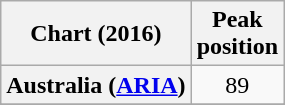<table class="wikitable sortable plainrowheaders" style="text-align:center">
<tr>
<th scope="col">Chart (2016)</th>
<th scope="col">Peak<br> position</th>
</tr>
<tr>
<th scope="row">Australia (<a href='#'>ARIA</a>)</th>
<td>89</td>
</tr>
<tr>
</tr>
<tr>
</tr>
<tr>
</tr>
</table>
